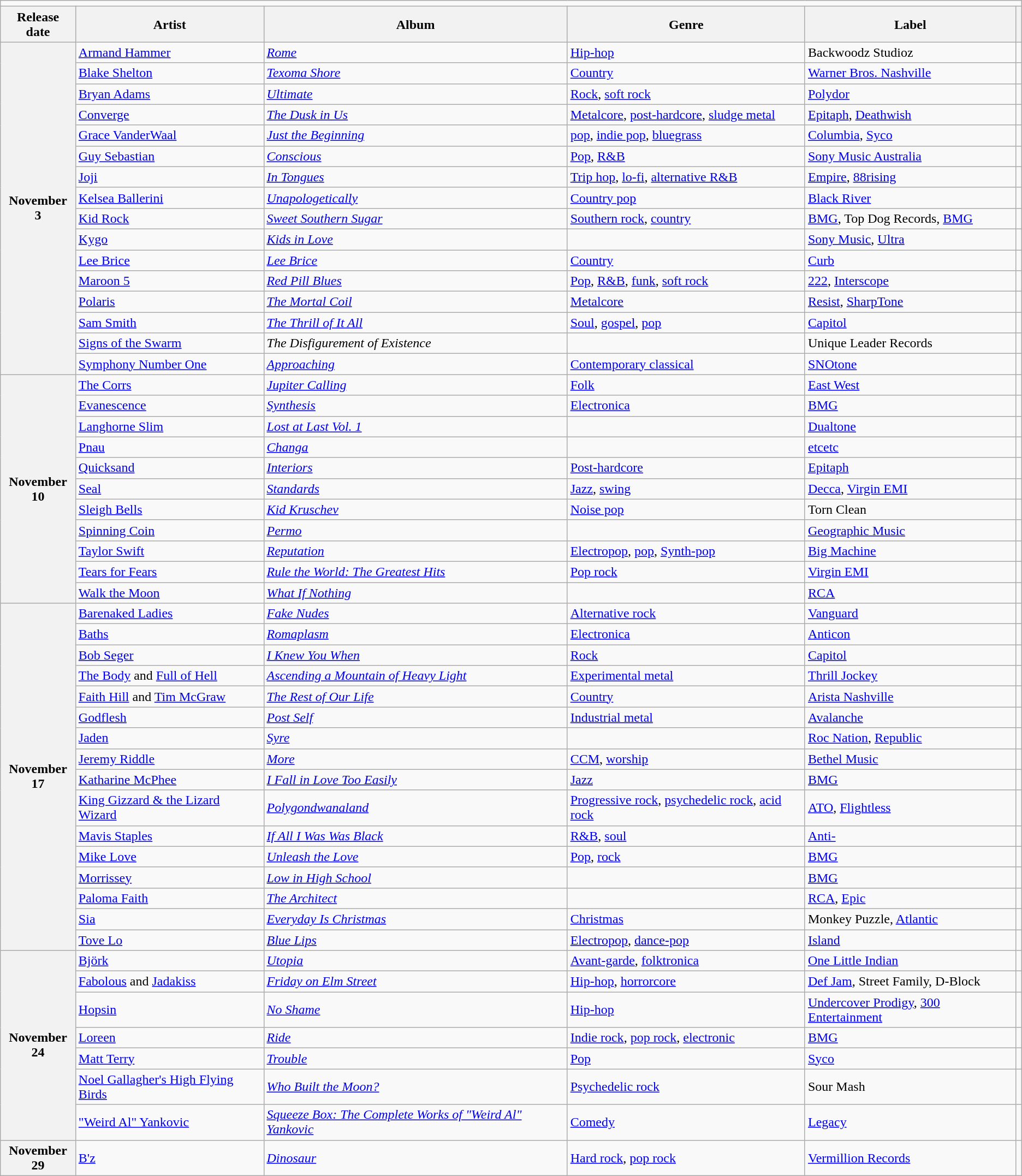<table class="wikitable plainrowheaders">
<tr>
<td colspan="6" style="text-align:center;"></td>
</tr>
<tr>
<th scope="col">Release date</th>
<th scope="col">Artist</th>
<th scope="col">Album</th>
<th scope="col">Genre</th>
<th scope="col">Label</th>
<th scope="col"></th>
</tr>
<tr>
<th scope="row" rowspan="16" style="text-align:center;">November<br>3</th>
<td><a href='#'>Armand Hammer</a></td>
<td><em><a href='#'>Rome</a></em></td>
<td><a href='#'>Hip-hop</a></td>
<td>Backwoodz Studioz</td>
<td></td>
</tr>
<tr>
<td><a href='#'>Blake Shelton</a></td>
<td><em><a href='#'>Texoma Shore</a></em></td>
<td><a href='#'>Country</a></td>
<td><a href='#'>Warner Bros. Nashville</a></td>
<td></td>
</tr>
<tr>
<td><a href='#'>Bryan Adams</a></td>
<td><em><a href='#'>Ultimate</a></em></td>
<td><a href='#'>Rock</a>, <a href='#'>soft rock</a></td>
<td><a href='#'>Polydor</a></td>
<td></td>
</tr>
<tr>
<td><a href='#'>Converge</a></td>
<td><em><a href='#'>The Dusk in Us</a></em></td>
<td><a href='#'>Metalcore</a>, <a href='#'>post-hardcore</a>, <a href='#'>sludge metal</a></td>
<td><a href='#'>Epitaph</a>, <a href='#'>Deathwish</a></td>
<td></td>
</tr>
<tr>
<td><a href='#'>Grace VanderWaal</a></td>
<td><em><a href='#'>Just the Beginning</a></em></td>
<td><a href='#'>pop</a>, <a href='#'>indie pop</a>, <a href='#'>bluegrass</a></td>
<td><a href='#'>Columbia</a>, <a href='#'>Syco</a></td>
<td></td>
</tr>
<tr>
<td><a href='#'>Guy Sebastian</a></td>
<td><em><a href='#'>Conscious</a></em></td>
<td><a href='#'>Pop</a>, <a href='#'>R&B</a></td>
<td><a href='#'>Sony Music Australia</a></td>
<td></td>
</tr>
<tr>
<td><a href='#'>Joji</a></td>
<td><em><a href='#'>In Tongues</a></em></td>
<td><a href='#'>Trip hop</a>, <a href='#'>lo-fi</a>, <a href='#'>alternative R&B</a></td>
<td><a href='#'>Empire</a>, <a href='#'>88rising</a></td>
<td></td>
</tr>
<tr>
<td><a href='#'>Kelsea Ballerini</a></td>
<td><em><a href='#'>Unapologetically</a></em></td>
<td><a href='#'>Country pop</a></td>
<td><a href='#'>Black River</a></td>
<td></td>
</tr>
<tr>
<td><a href='#'>Kid Rock</a></td>
<td><em><a href='#'>Sweet Southern Sugar</a></em></td>
<td><a href='#'>Southern rock</a>, <a href='#'>country</a></td>
<td><a href='#'>BMG</a>, Top Dog Records, <a href='#'>BMG</a></td>
<td></td>
</tr>
<tr>
<td><a href='#'>Kygo</a></td>
<td><em><a href='#'>Kids in Love</a></em></td>
<td></td>
<td><a href='#'>Sony Music</a>, <a href='#'>Ultra</a></td>
<td></td>
</tr>
<tr>
<td><a href='#'>Lee Brice</a></td>
<td><em><a href='#'>Lee Brice</a></em></td>
<td><a href='#'>Country</a></td>
<td><a href='#'>Curb</a></td>
<td></td>
</tr>
<tr>
<td><a href='#'>Maroon 5</a></td>
<td><em><a href='#'>Red Pill Blues</a></em></td>
<td><a href='#'>Pop</a>, <a href='#'>R&B</a>, <a href='#'>funk</a>, <a href='#'>soft rock</a></td>
<td><a href='#'>222</a>, <a href='#'>Interscope</a></td>
<td></td>
</tr>
<tr>
<td><a href='#'>Polaris</a></td>
<td><em><a href='#'>The Mortal Coil</a></em></td>
<td><a href='#'>Metalcore</a></td>
<td><a href='#'>Resist</a>, <a href='#'>SharpTone</a></td>
<td></td>
</tr>
<tr>
<td><a href='#'>Sam Smith</a></td>
<td><em><a href='#'>The Thrill of It All</a></em></td>
<td><a href='#'>Soul</a>, <a href='#'>gospel</a>, <a href='#'>pop</a></td>
<td><a href='#'>Capitol</a></td>
<td></td>
</tr>
<tr>
<td><a href='#'>Signs of the Swarm</a></td>
<td><em>The Disfigurement of Existence</em></td>
<td></td>
<td>Unique Leader Records</td>
<td></td>
</tr>
<tr>
<td><a href='#'>Symphony Number One</a></td>
<td><em><a href='#'>Approaching</a></em></td>
<td><a href='#'>Contemporary classical</a></td>
<td><a href='#'>SNOtone</a></td>
<td></td>
</tr>
<tr>
<th scope="row" rowspan="11" style="text-align:center;">November<br>10</th>
<td><a href='#'>The Corrs</a></td>
<td><em><a href='#'>Jupiter Calling</a></em></td>
<td><a href='#'>Folk</a></td>
<td><a href='#'>East West</a></td>
<td></td>
</tr>
<tr>
<td><a href='#'>Evanescence</a></td>
<td><em><a href='#'>Synthesis</a></em></td>
<td><a href='#'>Electronica</a></td>
<td><a href='#'>BMG</a></td>
<td></td>
</tr>
<tr>
<td><a href='#'>Langhorne Slim</a></td>
<td><em><a href='#'>Lost at Last Vol. 1</a></em></td>
<td></td>
<td><a href='#'>Dualtone</a></td>
<td></td>
</tr>
<tr>
<td><a href='#'>Pnau</a></td>
<td><em><a href='#'>Changa</a></em></td>
<td></td>
<td><a href='#'>etcetc</a></td>
<td></td>
</tr>
<tr>
<td><a href='#'>Quicksand</a></td>
<td><em><a href='#'>Interiors</a></em></td>
<td><a href='#'>Post-hardcore</a></td>
<td><a href='#'>Epitaph</a></td>
<td></td>
</tr>
<tr>
<td><a href='#'>Seal</a></td>
<td><em><a href='#'>Standards</a></em></td>
<td><a href='#'>Jazz</a>, <a href='#'>swing</a></td>
<td><a href='#'>Decca</a>, <a href='#'>Virgin EMI</a></td>
<td></td>
</tr>
<tr>
<td><a href='#'>Sleigh Bells</a></td>
<td><em><a href='#'>Kid Kruschev</a></em></td>
<td><a href='#'>Noise pop</a></td>
<td>Torn Clean</td>
<td></td>
</tr>
<tr>
<td><a href='#'>Spinning Coin</a></td>
<td><em><a href='#'>Permo</a></em></td>
<td></td>
<td><a href='#'>Geographic Music</a></td>
<td></td>
</tr>
<tr>
<td><a href='#'>Taylor Swift</a></td>
<td><em><a href='#'>Reputation</a></em></td>
<td><a href='#'>Electropop</a>, <a href='#'>pop</a>, <a href='#'>Synth-pop</a></td>
<td><a href='#'>Big Machine</a></td>
<td></td>
</tr>
<tr>
<td><a href='#'>Tears for Fears</a></td>
<td><em><a href='#'>Rule the World: The Greatest Hits</a></em></td>
<td><a href='#'>Pop rock</a></td>
<td><a href='#'>Virgin EMI</a></td>
<td></td>
</tr>
<tr>
<td><a href='#'>Walk the Moon</a></td>
<td><em><a href='#'>What If Nothing</a></em></td>
<td></td>
<td><a href='#'>RCA</a></td>
<td></td>
</tr>
<tr>
<th scope="row" rowspan="16" style="text-align:center;">November<br>17</th>
<td><a href='#'>Barenaked Ladies</a></td>
<td><em><a href='#'>Fake Nudes</a></em></td>
<td><a href='#'>Alternative rock</a></td>
<td><a href='#'>Vanguard</a></td>
<td></td>
</tr>
<tr>
<td><a href='#'>Baths</a></td>
<td><em><a href='#'>Romaplasm</a></em></td>
<td><a href='#'>Electronica</a></td>
<td><a href='#'>Anticon</a></td>
<td></td>
</tr>
<tr>
<td><a href='#'>Bob Seger</a></td>
<td><em><a href='#'>I Knew You When</a></em></td>
<td><a href='#'>Rock</a></td>
<td><a href='#'>Capitol</a></td>
<td></td>
</tr>
<tr>
<td><a href='#'>The Body</a> and <a href='#'>Full of Hell</a></td>
<td><em><a href='#'>Ascending a Mountain of Heavy Light</a></em></td>
<td><a href='#'>Experimental metal</a></td>
<td><a href='#'>Thrill Jockey</a></td>
<td></td>
</tr>
<tr>
<td><a href='#'>Faith Hill</a> and <a href='#'>Tim McGraw</a></td>
<td><em><a href='#'>The Rest of Our Life</a></em></td>
<td><a href='#'>Country</a></td>
<td><a href='#'>Arista Nashville</a></td>
<td></td>
</tr>
<tr>
<td><a href='#'>Godflesh</a></td>
<td><em><a href='#'>Post Self</a></em></td>
<td><a href='#'>Industrial metal</a></td>
<td><a href='#'>Avalanche</a></td>
<td></td>
</tr>
<tr>
<td><a href='#'>Jaden</a></td>
<td><em><a href='#'>Syre</a></em></td>
<td></td>
<td><a href='#'>Roc Nation</a>, <a href='#'>Republic</a></td>
<td></td>
</tr>
<tr>
<td><a href='#'>Jeremy Riddle</a></td>
<td><em><a href='#'>More</a></em></td>
<td><a href='#'>CCM</a>, <a href='#'>worship</a></td>
<td><a href='#'>Bethel Music</a></td>
<td></td>
</tr>
<tr>
<td><a href='#'>Katharine McPhee</a></td>
<td><em><a href='#'>I Fall in Love Too Easily</a></em></td>
<td><a href='#'>Jazz</a></td>
<td><a href='#'>BMG</a></td>
<td></td>
</tr>
<tr>
<td><a href='#'>King Gizzard & the Lizard Wizard</a></td>
<td><em><a href='#'>Polygondwanaland</a></em></td>
<td><a href='#'>Progressive rock</a>, <a href='#'>psychedelic rock</a>, <a href='#'>acid rock</a></td>
<td><a href='#'>ATO</a>, <a href='#'>Flightless</a></td>
<td></td>
</tr>
<tr>
<td><a href='#'>Mavis Staples</a></td>
<td><em><a href='#'>If All I Was Was Black</a></em></td>
<td><a href='#'>R&B</a>, <a href='#'>soul</a></td>
<td><a href='#'>Anti-</a></td>
<td></td>
</tr>
<tr>
<td><a href='#'>Mike Love</a></td>
<td><em><a href='#'>Unleash the Love</a></em></td>
<td><a href='#'>Pop</a>, <a href='#'>rock</a></td>
<td><a href='#'>BMG</a></td>
<td></td>
</tr>
<tr>
<td><a href='#'>Morrissey</a></td>
<td><em><a href='#'>Low in High School</a></em></td>
<td></td>
<td><a href='#'>BMG</a></td>
<td></td>
</tr>
<tr>
<td><a href='#'>Paloma Faith</a></td>
<td><em><a href='#'>The Architect</a></em></td>
<td></td>
<td><a href='#'>RCA</a>, <a href='#'>Epic</a></td>
<td></td>
</tr>
<tr>
<td><a href='#'>Sia</a></td>
<td><em><a href='#'>Everyday Is Christmas</a></em></td>
<td><a href='#'>Christmas</a></td>
<td>Monkey Puzzle, <a href='#'>Atlantic</a></td>
<td></td>
</tr>
<tr>
<td><a href='#'>Tove Lo</a></td>
<td><em><a href='#'>Blue Lips</a></em></td>
<td><a href='#'>Electropop</a>, <a href='#'>dance-pop</a></td>
<td><a href='#'>Island</a></td>
<td></td>
</tr>
<tr>
<th scope="row" rowspan="7" style="text-align:center;">November<br>24</th>
<td><a href='#'>Björk</a></td>
<td><em><a href='#'>Utopia</a></em></td>
<td><a href='#'>Avant-garde</a>, <a href='#'>folktronica</a></td>
<td><a href='#'>One Little Indian</a></td>
<td></td>
</tr>
<tr>
<td><a href='#'>Fabolous</a> and <a href='#'>Jadakiss</a></td>
<td><em><a href='#'>Friday on Elm Street</a></em></td>
<td><a href='#'>Hip-hop</a>, <a href='#'>horrorcore</a></td>
<td><a href='#'>Def Jam</a>, Street Family, D-Block</td>
<td></td>
</tr>
<tr>
<td><a href='#'>Hopsin</a></td>
<td><em><a href='#'>No Shame</a></em></td>
<td><a href='#'>Hip-hop</a></td>
<td><a href='#'>Undercover Prodigy</a>, <a href='#'>300 Entertainment</a></td>
<td></td>
</tr>
<tr>
<td><a href='#'>Loreen</a></td>
<td><em><a href='#'>Ride</a></em></td>
<td><a href='#'>Indie rock</a>, <a href='#'>pop rock</a>, <a href='#'>electronic</a></td>
<td><a href='#'>BMG</a></td>
<td></td>
</tr>
<tr>
<td><a href='#'>Matt Terry</a></td>
<td><em><a href='#'>Trouble</a></em></td>
<td><a href='#'>Pop</a></td>
<td><a href='#'>Syco</a></td>
<td></td>
</tr>
<tr>
<td><a href='#'>Noel Gallagher's High Flying Birds</a></td>
<td><em><a href='#'>Who Built the Moon?</a></em></td>
<td><a href='#'>Psychedelic rock</a></td>
<td>Sour Mash</td>
<td></td>
</tr>
<tr>
<td><a href='#'>"Weird Al" Yankovic</a></td>
<td><em><a href='#'>Squeeze Box: The Complete Works of "Weird Al" Yankovic</a></em></td>
<td><a href='#'>Comedy</a></td>
<td><a href='#'>Legacy</a></td>
<td></td>
</tr>
<tr>
<th scope="row" style="text-align:center;">November<br>29</th>
<td><a href='#'>B'z</a></td>
<td><em><a href='#'>Dinosaur</a></em></td>
<td><a href='#'>Hard rock</a>, <a href='#'>pop rock</a></td>
<td><a href='#'>Vermillion Records</a></td>
<td></td>
</tr>
</table>
